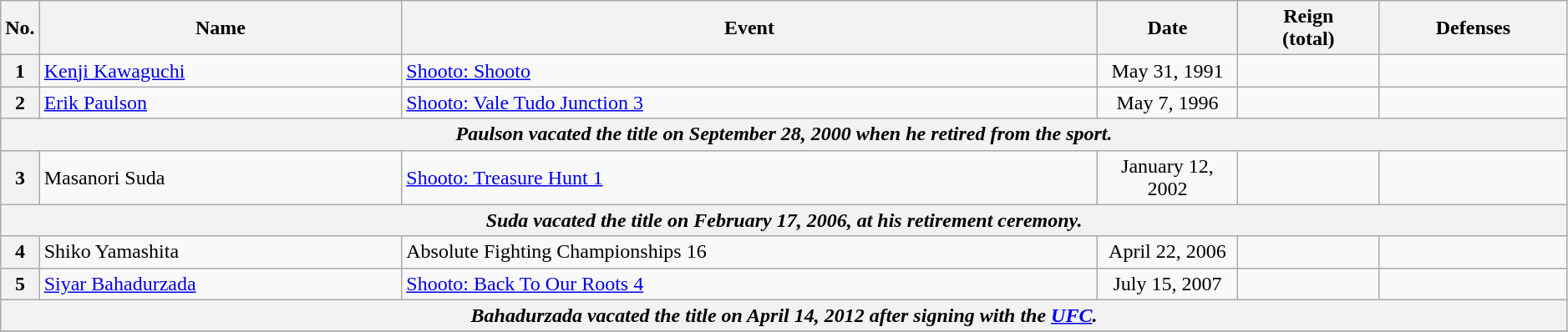<table class="wikitable" style="width:99%;">
<tr>
<th style="width:2%;">No.</th>
<th>Name</th>
<th>Event</th>
<th style="width:9%;">Date</th>
<th style="width:9%;">Reign<br>(total)</th>
<th>Defenses</th>
</tr>
<tr>
<th>1</th>
<td> <a href='#'>Kenji Kawaguchi</a><br></td>
<td><a href='#'>Shooto: Shooto</a><br></td>
<td align=center>May 31, 1991</td>
<td align=center></td>
<td><br></td>
</tr>
<tr>
<th>2</th>
<td> <a href='#'>Erik Paulson</a></td>
<td><a href='#'>Shooto: Vale Tudo Junction 3</a><br></td>
<td align=center>May 7, 1996</td>
<td align=center></td>
<td><br></td>
</tr>
<tr>
<th colspan=6 align=center><em>Paulson vacated the title on September 28, 2000 when he retired from the sport.</em></th>
</tr>
<tr>
<th>3</th>
<td> Masanori Suda<br></td>
<td><a href='#'>Shooto: Treasure Hunt 1</a><br></td>
<td align=center>January 12, 2002</td>
<td align=center></td>
<td><br></td>
</tr>
<tr>
<th colspan=6 align=center><em>Suda vacated the title on February 17, 2006, at his retirement ceremony.</em></th>
</tr>
<tr>
<th>4</th>
<td> Shiko Yamashita<br></td>
<td>Absolute Fighting Championships 16<br></td>
<td align=center>April 22, 2006</td>
<td align=center></td>
<td></td>
</tr>
<tr>
<th>5</th>
<td> <a href='#'>Siyar Bahadurzada</a></td>
<td><a href='#'>Shooto: Back To Our Roots 4</a><br></td>
<td align=center>July 15, 2007</td>
<td align=center></td>
<td><br></td>
</tr>
<tr>
<th colspan=6 align=center><em>Bahadurzada vacated the title on April 14, 2012 after signing with the <a href='#'>UFC</a>.</em></th>
</tr>
<tr>
</tr>
</table>
